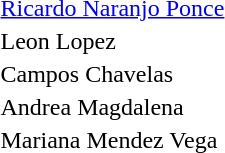<table>
<tr>
<th></th>
<td> <a href='#'>Ricardo Naranjo Ponce</a></td>
</tr>
<tr>
<th></th>
<td>Leon Lopez</td>
</tr>
<tr>
<th></th>
<td>Campos Chavelas</td>
</tr>
<tr>
<td></td>
<td>Andrea Magdalena</td>
</tr>
<tr>
<th></th>
<td>Mariana Mendez Vega</td>
</tr>
</table>
